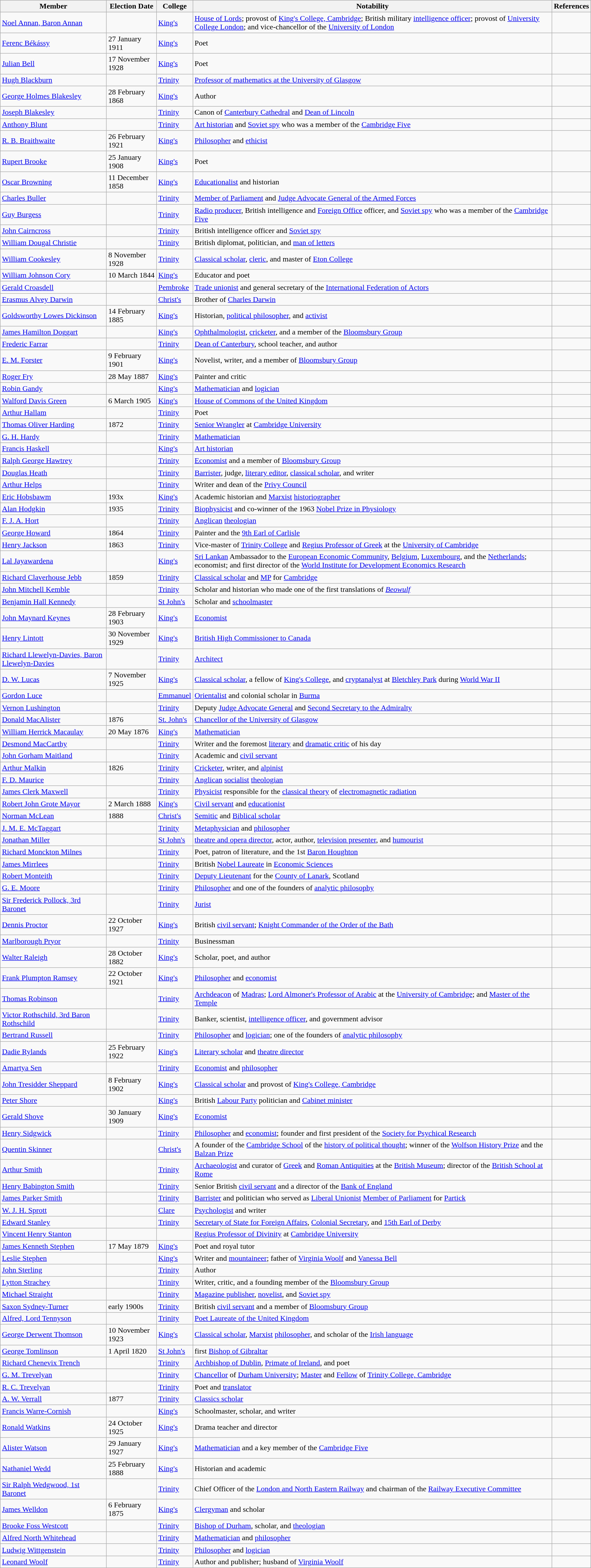<table class="wikitable">
<tr>
<th>Member</th>
<th>Election Date</th>
<th>College</th>
<th>Notability</th>
<th>References</th>
</tr>
<tr>
<td><a href='#'>Noel Annan, Baron Annan</a></td>
<td></td>
<td><a href='#'>King's</a></td>
<td><a href='#'>House of Lords</a>; provost of <a href='#'>King's College, Cambridge</a>; British military <a href='#'>intelligence officer</a>; provost of <a href='#'>University College London</a>; and vice-chancellor of the <a href='#'>University of London</a></td>
<td></td>
</tr>
<tr>
<td><a href='#'>Ferenc Békássy</a></td>
<td>27 January 1911</td>
<td><a href='#'>King's</a></td>
<td>Poet</td>
<td></td>
</tr>
<tr>
<td><a href='#'>Julian Bell</a></td>
<td>17 November 1928</td>
<td><a href='#'>King's</a></td>
<td>Poet</td>
<td></td>
</tr>
<tr>
<td><a href='#'>Hugh Blackburn</a></td>
<td></td>
<td><a href='#'>Trinity</a></td>
<td><a href='#'>Professor of mathematics at the University of Glasgow</a></td>
<td></td>
</tr>
<tr>
<td><a href='#'>George Holmes Blakesley</a></td>
<td>28 February 1868</td>
<td><a href='#'>King's</a></td>
<td>Author</td>
<td></td>
</tr>
<tr>
<td><a href='#'>Joseph Blakesley</a></td>
<td></td>
<td><a href='#'>Trinity</a></td>
<td>Canon of <a href='#'>Canterbury Cathedral</a> and <a href='#'>Dean of Lincoln</a></td>
<td></td>
</tr>
<tr>
<td><a href='#'>Anthony Blunt</a></td>
<td></td>
<td><a href='#'>Trinity</a></td>
<td><a href='#'>Art historian</a> and <a href='#'>Soviet spy</a> who was a member of the <a href='#'>Cambridge Five</a></td>
<td></td>
</tr>
<tr>
<td><a href='#'>R. B. Braithwaite</a></td>
<td>26 February 1921</td>
<td><a href='#'>King's</a></td>
<td><a href='#'>Philosopher</a> and <a href='#'>ethicist</a></td>
<td></td>
</tr>
<tr>
<td><a href='#'>Rupert Brooke</a></td>
<td>25 January 1908</td>
<td><a href='#'>King's</a></td>
<td>Poet</td>
<td></td>
</tr>
<tr>
<td><a href='#'>Oscar Browning</a></td>
<td>11 December 1858</td>
<td><a href='#'>King's</a></td>
<td><a href='#'>Educationalist</a> and historian</td>
<td></td>
</tr>
<tr>
<td><a href='#'>Charles Buller</a></td>
<td></td>
<td><a href='#'>Trinity</a></td>
<td><a href='#'>Member of Parliament</a> and <a href='#'>Judge Advocate General of the Armed Forces</a></td>
<td></td>
</tr>
<tr>
<td><a href='#'>Guy Burgess</a></td>
<td></td>
<td><a href='#'>Trinity</a></td>
<td><a href='#'>Radio producer</a>, British intelligence and <a href='#'>Foreign Office</a> officer, and <a href='#'>Soviet spy</a> who was a member of the <a href='#'>Cambridge Five</a></td>
<td></td>
</tr>
<tr>
<td><a href='#'>John Cairncross</a></td>
<td></td>
<td><a href='#'>Trinity</a></td>
<td>British intelligence officer and <a href='#'>Soviet spy</a></td>
<td></td>
</tr>
<tr>
<td><a href='#'>William Dougal Christie</a></td>
<td></td>
<td><a href='#'>Trinity</a></td>
<td>British diplomat, politician, and <a href='#'>man of letters</a></td>
<td></td>
</tr>
<tr>
<td><a href='#'>William Cookesley</a></td>
<td>8 November 1928</td>
<td><a href='#'>Trinity</a></td>
<td><a href='#'>Classical scholar</a>, <a href='#'>cleric</a>, and master of <a href='#'>Eton College</a></td>
<td></td>
</tr>
<tr>
<td><a href='#'>William Johnson Cory</a></td>
<td>10 March 1844</td>
<td><a href='#'>King's</a></td>
<td>Educator and poet</td>
<td></td>
</tr>
<tr>
<td><a href='#'>Gerald Croasdell</a></td>
<td></td>
<td><a href='#'>Pembroke</a></td>
<td><a href='#'>Trade unionist</a> and general secretary of the <a href='#'>International Federation of Actors</a></td>
<td></td>
</tr>
<tr>
<td><a href='#'>Erasmus Alvey Darwin</a></td>
<td></td>
<td><a href='#'>Christ's</a></td>
<td>Brother of <a href='#'>Charles Darwin</a></td>
<td></td>
</tr>
<tr>
<td><a href='#'>Goldsworthy Lowes Dickinson</a></td>
<td>14 February 1885</td>
<td><a href='#'>King's</a></td>
<td>Historian, <a href='#'>political philosopher</a>, and <a href='#'>activist</a></td>
<td></td>
</tr>
<tr>
<td><a href='#'>James Hamilton Doggart</a></td>
<td></td>
<td><a href='#'>King's</a></td>
<td><a href='#'>Ophthalmologist</a>, <a href='#'>cricketer</a>, and a member of the <a href='#'>Bloomsbury Group</a></td>
<td></td>
</tr>
<tr>
<td><a href='#'>Frederic Farrar</a></td>
<td></td>
<td><a href='#'>Trinity</a></td>
<td><a href='#'>Dean of Canterbury</a>, school teacher, and author</td>
<td></td>
</tr>
<tr>
<td><a href='#'>E. M. Forster</a></td>
<td>9 February 1901</td>
<td><a href='#'>King's</a></td>
<td>Novelist, writer, and a member of <a href='#'>Bloomsbury Group</a></td>
<td></td>
</tr>
<tr>
<td><a href='#'>Roger Fry</a></td>
<td>28 May 1887</td>
<td><a href='#'>King's</a></td>
<td>Painter and critic</td>
<td></td>
</tr>
<tr>
<td><a href='#'>Robin Gandy</a></td>
<td></td>
<td><a href='#'>King's</a></td>
<td><a href='#'>Mathematician</a> and <a href='#'>logician</a></td>
<td></td>
</tr>
<tr>
<td><a href='#'>Walford Davis Green</a></td>
<td>6 March 1905</td>
<td><a href='#'>King's</a></td>
<td><a href='#'>House of Commons of the United Kingdom</a></td>
<td></td>
</tr>
<tr>
<td><a href='#'>Arthur Hallam</a></td>
<td></td>
<td><a href='#'>Trinity</a></td>
<td>Poet</td>
<td></td>
</tr>
<tr>
<td><a href='#'>Thomas Oliver Harding</a></td>
<td>1872</td>
<td><a href='#'>Trinity</a></td>
<td><a href='#'>Senior Wrangler</a> at <a href='#'>Cambridge University</a></td>
<td></td>
</tr>
<tr>
<td><a href='#'>G. H. Hardy</a></td>
<td></td>
<td><a href='#'>Trinity</a></td>
<td><a href='#'>Mathematician</a></td>
<td></td>
</tr>
<tr>
<td><a href='#'>Francis Haskell</a></td>
<td></td>
<td><a href='#'>King's</a></td>
<td><a href='#'>Art historian</a></td>
<td></td>
</tr>
<tr>
<td><a href='#'>Ralph George Hawtrey</a></td>
<td></td>
<td><a href='#'>Trinity</a></td>
<td><a href='#'>Economist</a> and a member of <a href='#'>Bloomsbury Group</a></td>
<td></td>
</tr>
<tr>
<td><a href='#'>Douglas Heath</a></td>
<td></td>
<td><a href='#'>Trinity</a></td>
<td><a href='#'>Barrister</a>, judge, <a href='#'>literary editor</a>, <a href='#'>classical scholar</a>, and writer</td>
<td></td>
</tr>
<tr>
<td><a href='#'>Arthur Helps</a></td>
<td></td>
<td><a href='#'>Trinity</a></td>
<td>Writer and dean of the <a href='#'>Privy Council</a></td>
<td></td>
</tr>
<tr>
<td><a href='#'>Eric Hobsbawm</a></td>
<td>193x</td>
<td><a href='#'>King's</a></td>
<td>Academic historian and <a href='#'>Marxist</a> <a href='#'>historiographer</a></td>
<td></td>
</tr>
<tr>
<td><a href='#'>Alan Hodgkin</a></td>
<td>1935</td>
<td><a href='#'>Trinity</a></td>
<td><a href='#'>Biophysicist</a> and co-winner of the 1963 <a href='#'>Nobel Prize in Physiology</a></td>
<td></td>
</tr>
<tr>
<td><a href='#'>F. J. A. Hort</a></td>
<td></td>
<td><a href='#'>Trinity</a></td>
<td><a href='#'>Anglican</a> <a href='#'>theologian</a></td>
<td></td>
</tr>
<tr>
<td><a href='#'>George Howard</a></td>
<td>1864</td>
<td><a href='#'>Trinity</a></td>
<td>Painter and the <a href='#'>9th Earl of Carlisle</a></td>
<td></td>
</tr>
<tr>
<td><a href='#'>Henry Jackson</a></td>
<td>1863</td>
<td><a href='#'>Trinity</a></td>
<td>Vice-master of <a href='#'>Trinity College</a> and <a href='#'>Regius Professor of Greek</a> at the <a href='#'>University of Cambridge</a></td>
<td></td>
</tr>
<tr>
<td><a href='#'>Lal Jayawardena</a></td>
<td></td>
<td><a href='#'>King's</a></td>
<td><a href='#'>Sri Lankan</a> Ambassador to the <a href='#'>European Economic Community</a>, <a href='#'>Belgium</a>, <a href='#'>Luxembourg</a>, and the <a href='#'>Netherlands</a>; economist; and first director of the <a href='#'>World Institute for Development Economics Research</a></td>
<td></td>
</tr>
<tr>
<td><a href='#'>Richard Claverhouse Jebb</a></td>
<td>1859</td>
<td><a href='#'>Trinity</a></td>
<td><a href='#'>Classical scholar</a> and <a href='#'>MP</a> for <a href='#'>Cambridge</a></td>
<td></td>
</tr>
<tr>
<td><a href='#'>John Mitchell Kemble</a></td>
<td></td>
<td><a href='#'>Trinity</a></td>
<td>Scholar and historian who made one of the first translations of <em><a href='#'>Beowulf</a></em></td>
<td></td>
</tr>
<tr>
<td><a href='#'>Benjamin Hall Kennedy</a></td>
<td></td>
<td><a href='#'>St John's</a></td>
<td>Scholar and <a href='#'>schoolmaster</a></td>
<td></td>
</tr>
<tr>
<td><a href='#'>John Maynard Keynes</a></td>
<td>28 February 1903</td>
<td><a href='#'>King's</a></td>
<td><a href='#'>Economist</a></td>
<td></td>
</tr>
<tr>
<td><a href='#'>Henry Lintott</a></td>
<td>30 November 1929</td>
<td><a href='#'>King's</a></td>
<td><a href='#'>British High Commissioner to Canada</a></td>
<td></td>
</tr>
<tr>
<td><a href='#'>Richard Llewelyn-Davies, Baron Llewelyn-Davies</a></td>
<td></td>
<td><a href='#'>Trinity</a></td>
<td><a href='#'>Architect</a></td>
<td></td>
</tr>
<tr>
<td><a href='#'>D. W. Lucas</a></td>
<td>7 November 1925</td>
<td><a href='#'>King's</a></td>
<td><a href='#'>Classical scholar</a>, a fellow of <a href='#'>King's College</a>, and <a href='#'>cryptanalyst</a> at <a href='#'>Bletchley Park</a> during <a href='#'>World War II</a></td>
<td></td>
</tr>
<tr>
<td><a href='#'>Gordon Luce</a></td>
<td></td>
<td><a href='#'>Emmanuel</a></td>
<td><a href='#'>Orientalist</a> and colonial scholar in <a href='#'>Burma</a></td>
<td></td>
</tr>
<tr>
<td><a href='#'>Vernon Lushington</a></td>
<td></td>
<td><a href='#'>Trinity</a></td>
<td>Deputy <a href='#'>Judge Advocate General</a> and <a href='#'>Second Secretary to the Admiralty</a></td>
<td></td>
</tr>
<tr>
<td><a href='#'>Donald MacAlister</a></td>
<td>1876</td>
<td><a href='#'>St. John's</a></td>
<td><a href='#'>Chancellor of the University of Glasgow</a></td>
<td></td>
</tr>
<tr>
<td><a href='#'>William Herrick Macaulay</a></td>
<td>20 May 1876</td>
<td><a href='#'>King's</a></td>
<td><a href='#'>Mathematician</a></td>
<td></td>
</tr>
<tr>
<td><a href='#'>Desmond MacCarthy</a></td>
<td></td>
<td><a href='#'>Trinity</a></td>
<td>Writer and the foremost <a href='#'>literary</a> and <a href='#'>dramatic critic</a> of his day</td>
<td></td>
</tr>
<tr>
<td><a href='#'>John Gorham Maitland</a></td>
<td></td>
<td><a href='#'>Trinity</a></td>
<td>Academic and <a href='#'>civil servant</a></td>
<td></td>
</tr>
<tr>
<td><a href='#'>Arthur Malkin</a></td>
<td>1826</td>
<td><a href='#'>Trinity</a></td>
<td><a href='#'>Cricketer</a>, writer, and <a href='#'>alpinist</a></td>
<td></td>
</tr>
<tr>
<td><a href='#'>F. D. Maurice</a></td>
<td></td>
<td><a href='#'>Trinity</a></td>
<td><a href='#'>Anglican</a> <a href='#'>socialist</a> <a href='#'>theologian</a></td>
<td></td>
</tr>
<tr>
<td><a href='#'>James Clerk Maxwell</a></td>
<td></td>
<td><a href='#'>Trinity</a></td>
<td><a href='#'>Physicist</a> responsible for the <a href='#'>classical theory</a> of <a href='#'>electromagnetic radiation</a></td>
<td></td>
</tr>
<tr>
<td><a href='#'>Robert John Grote Mayor</a></td>
<td>2 March 1888</td>
<td><a href='#'>King's</a></td>
<td><a href='#'>Civil servant</a> and <a href='#'>educationist</a></td>
<td></td>
</tr>
<tr>
<td><a href='#'>Norman McLean</a></td>
<td>1888</td>
<td><a href='#'>Christ's</a></td>
<td><a href='#'>Semitic</a> and <a href='#'>Biblical scholar</a></td>
<td></td>
</tr>
<tr>
<td><a href='#'>J. M. E. McTaggart</a></td>
<td></td>
<td><a href='#'>Trinity</a></td>
<td><a href='#'>Metaphysician</a> and <a href='#'>philosopher</a></td>
<td></td>
</tr>
<tr>
<td><a href='#'>Jonathan Miller</a></td>
<td></td>
<td><a href='#'>St John's</a></td>
<td><a href='#'>theatre and opera director</a>, actor, author, <a href='#'>television presenter</a>, and <a href='#'>humourist</a></td>
<td></td>
</tr>
<tr>
<td><a href='#'>Richard Monckton Milnes</a></td>
<td></td>
<td><a href='#'>Trinity</a></td>
<td>Poet, patron of literature, and the 1st <a href='#'>Baron Houghton</a></td>
<td></td>
</tr>
<tr>
<td><a href='#'>James Mirrlees</a></td>
<td></td>
<td><a href='#'>Trinity</a></td>
<td>British <a href='#'>Nobel Laureate</a> in <a href='#'>Economic Sciences</a></td>
<td></td>
</tr>
<tr>
<td><a href='#'>Robert Monteith</a></td>
<td></td>
<td><a href='#'>Trinity</a></td>
<td><a href='#'>Deputy Lieutenant</a> for the <a href='#'>County of Lanark</a>, Scotland</td>
<td></td>
</tr>
<tr>
<td><a href='#'>G. E. Moore</a></td>
<td></td>
<td><a href='#'>Trinity</a></td>
<td><a href='#'>Philosopher</a> and one of the founders of <a href='#'>analytic philosophy</a></td>
<td></td>
</tr>
<tr>
<td><a href='#'>Sir Frederick Pollock, 3rd Baronet</a></td>
<td></td>
<td><a href='#'>Trinity</a></td>
<td><a href='#'>Jurist</a></td>
<td></td>
</tr>
<tr>
<td><a href='#'>Dennis Proctor</a></td>
<td>22 October 1927</td>
<td><a href='#'>King's</a></td>
<td>British <a href='#'>civil servant</a>; <a href='#'>Knight Commander of the Order of the Bath</a></td>
<td></td>
</tr>
<tr>
<td><a href='#'>Marlborough Pryor</a></td>
<td></td>
<td><a href='#'>Trinity</a></td>
<td>Businessman</td>
<td></td>
</tr>
<tr>
<td><a href='#'>Walter Raleigh</a></td>
<td>28 October 1882</td>
<td><a href='#'>King's</a></td>
<td>Scholar, poet, and author</td>
<td></td>
</tr>
<tr>
<td><a href='#'>Frank Plumpton Ramsey</a></td>
<td>22 October 1921</td>
<td><a href='#'>King's</a></td>
<td><a href='#'>Philosopher</a> and <a href='#'>economist</a></td>
<td></td>
</tr>
<tr>
<td><a href='#'>Thomas Robinson</a></td>
<td></td>
<td><a href='#'>Trinity</a></td>
<td><a href='#'>Archdeacon</a> of <a href='#'>Madras</a>; <a href='#'>Lord Almoner's Professor of Arabic</a> at the <a href='#'>University of Cambridge</a>; and <a href='#'>Master of the Temple</a></td>
<td></td>
</tr>
<tr>
<td><a href='#'>Victor Rothschild, 3rd Baron Rothschild</a></td>
<td></td>
<td><a href='#'>Trinity</a></td>
<td>Banker, scientist, <a href='#'>intelligence officer</a>, and government advisor</td>
<td></td>
</tr>
<tr>
<td><a href='#'>Bertrand Russell</a></td>
<td></td>
<td><a href='#'>Trinity</a></td>
<td><a href='#'>Philosopher</a> and <a href='#'>logician</a>; one of the founders of <a href='#'>analytic philosophy</a></td>
<td></td>
</tr>
<tr>
<td><a href='#'>Dadie Rylands</a></td>
<td>25 February 1922</td>
<td><a href='#'>King's</a></td>
<td><a href='#'>Literary scholar</a> and <a href='#'>theatre director</a></td>
<td></td>
</tr>
<tr>
<td><a href='#'>Amartya Sen</a></td>
<td></td>
<td><a href='#'>Trinity</a></td>
<td><a href='#'>Economist</a> and <a href='#'>philosopher</a></td>
<td></td>
</tr>
<tr>
<td><a href='#'>John Tresidder Sheppard</a></td>
<td>8 February 1902</td>
<td><a href='#'>King's</a></td>
<td><a href='#'>Classical scholar</a> and provost of <a href='#'>King's College, Cambridge</a></td>
<td></td>
</tr>
<tr>
<td><a href='#'>Peter Shore</a></td>
<td></td>
<td><a href='#'>King's</a></td>
<td>British <a href='#'>Labour Party</a> politician and <a href='#'>Cabinet minister</a></td>
<td></td>
</tr>
<tr>
<td><a href='#'>Gerald Shove</a></td>
<td>30 January 1909</td>
<td><a href='#'>King's</a></td>
<td><a href='#'>Economist</a></td>
<td></td>
</tr>
<tr>
<td><a href='#'>Henry Sidgwick</a></td>
<td></td>
<td><a href='#'>Trinity</a></td>
<td><a href='#'>Philosopher</a> and <a href='#'>economist</a>; founder and first president of the <a href='#'>Society for Psychical Research</a></td>
<td></td>
</tr>
<tr>
<td><a href='#'>Quentin Skinner</a></td>
<td></td>
<td><a href='#'>Christ's</a></td>
<td>A founder of the <a href='#'>Cambridge School</a> of the <a href='#'>history of political thought</a>; winner of the <a href='#'>Wolfson History Prize</a> and the <a href='#'>Balzan Prize</a></td>
<td></td>
</tr>
<tr>
<td><a href='#'>Arthur Smith</a></td>
<td></td>
<td><a href='#'>Trinity</a></td>
<td><a href='#'>Archaeologist</a> and curator of <a href='#'>Greek</a> and <a href='#'>Roman Antiquities</a> at the <a href='#'>British Museum</a>; director of the <a href='#'>British School at Rome</a></td>
<td></td>
</tr>
<tr>
<td><a href='#'>Henry Babington Smith</a></td>
<td></td>
<td><a href='#'>Trinity</a></td>
<td>Senior British <a href='#'>civil servant</a> and a director of the <a href='#'>Bank of England</a></td>
<td></td>
</tr>
<tr>
<td><a href='#'>James Parker Smith</a></td>
<td></td>
<td><a href='#'>Trinity</a></td>
<td><a href='#'>Barrister</a> and politician who served as <a href='#'>Liberal Unionist</a> <a href='#'>Member of Parliament</a> for <a href='#'>Partick</a></td>
<td></td>
</tr>
<tr>
<td><a href='#'>W. J. H. Sprott</a></td>
<td></td>
<td><a href='#'>Clare</a></td>
<td><a href='#'>Psychologist</a> and writer</td>
<td></td>
</tr>
<tr>
<td><a href='#'>Edward Stanley</a></td>
<td></td>
<td><a href='#'>Trinity</a></td>
<td><a href='#'>Secretary of State for Foreign Affairs</a>, <a href='#'>Colonial Secretary</a>, and <a href='#'>15th Earl of Derby</a></td>
<td></td>
</tr>
<tr>
<td><a href='#'>Vincent Henry Stanton</a></td>
<td></td>
<td></td>
<td><a href='#'>Regius Professor of Divinity</a> at <a href='#'>Cambridge University</a></td>
<td></td>
</tr>
<tr>
<td><a href='#'>James Kenneth Stephen</a></td>
<td>17 May 1879</td>
<td><a href='#'>King's</a></td>
<td>Poet and royal tutor</td>
<td></td>
</tr>
<tr>
<td><a href='#'>Leslie Stephen</a></td>
<td></td>
<td><a href='#'>King's</a></td>
<td>Writer and <a href='#'>mountaineer</a>; father of <a href='#'>Virginia Woolf</a> and <a href='#'>Vanessa Bell</a></td>
<td></td>
</tr>
<tr>
<td><a href='#'>John Sterling</a></td>
<td></td>
<td><a href='#'>Trinity</a></td>
<td>Author</td>
<td></td>
</tr>
<tr>
<td><a href='#'>Lytton Strachey</a></td>
<td></td>
<td><a href='#'>Trinity</a></td>
<td>Writer, critic, and a founding member of the <a href='#'>Bloomsbury Group</a></td>
<td></td>
</tr>
<tr>
<td><a href='#'>Michael Straight</a></td>
<td></td>
<td><a href='#'>Trinity</a></td>
<td><a href='#'>Magazine publisher</a>, <a href='#'>novelist</a>, and <a href='#'>Soviet spy</a></td>
<td></td>
</tr>
<tr>
<td><a href='#'>Saxon Sydney-Turner</a></td>
<td>early 1900s</td>
<td><a href='#'>Trinity</a></td>
<td>British <a href='#'>civil servant</a> and a member of <a href='#'>Bloomsbury Group</a></td>
<td></td>
</tr>
<tr>
<td><a href='#'>Alfred, Lord Tennyson</a></td>
<td></td>
<td><a href='#'>Trinity</a></td>
<td><a href='#'>Poet Laureate of the United Kingdom</a></td>
<td></td>
</tr>
<tr>
<td><a href='#'>George Derwent Thomson</a></td>
<td>10 November 1923</td>
<td><a href='#'>King's</a></td>
<td><a href='#'>Classical scholar</a>, <a href='#'>Marxist</a> <a href='#'>philosopher</a>, and scholar of the <a href='#'>Irish language</a></td>
<td></td>
</tr>
<tr>
<td><a href='#'>George Tomlinson</a></td>
<td>1 April 1820</td>
<td><a href='#'>St John's</a></td>
<td>first <a href='#'>Bishop of Gibraltar</a></td>
<td></td>
</tr>
<tr>
<td><a href='#'>Richard Chenevix Trench</a></td>
<td></td>
<td><a href='#'>Trinity</a></td>
<td><a href='#'>Archbishop of Dublin</a>, <a href='#'>Primate of Ireland</a>, and poet</td>
<td></td>
</tr>
<tr>
<td><a href='#'>G. M. Trevelyan</a></td>
<td></td>
<td><a href='#'>Trinity</a></td>
<td><a href='#'>Chancellor</a> of <a href='#'>Durham University</a>; <a href='#'>Master</a> and <a href='#'>Fellow</a> of <a href='#'>Trinity College, Cambridge</a></td>
<td></td>
</tr>
<tr>
<td><a href='#'>R. C. Trevelyan</a></td>
<td></td>
<td><a href='#'>Trinity</a></td>
<td>Poet and <a href='#'>translator</a></td>
<td></td>
</tr>
<tr>
<td><a href='#'>A. W. Verrall</a></td>
<td>1877</td>
<td><a href='#'>Trinity</a></td>
<td><a href='#'>Classics scholar</a></td>
<td></td>
</tr>
<tr>
<td><a href='#'>Francis Warre-Cornish</a></td>
<td></td>
<td><a href='#'>King's</a></td>
<td>Schoolmaster, scholar, and writer</td>
<td></td>
</tr>
<tr>
<td><a href='#'>Ronald Watkins</a></td>
<td>24 October 1925</td>
<td><a href='#'>King's</a></td>
<td>Drama teacher and director</td>
<td></td>
</tr>
<tr>
<td><a href='#'>Alister Watson</a></td>
<td>29 January 1927</td>
<td><a href='#'>King's</a></td>
<td><a href='#'>Mathematician</a> and a key member of the <a href='#'>Cambridge Five</a></td>
<td></td>
</tr>
<tr>
<td><a href='#'>Nathaniel Wedd</a></td>
<td>25 February 1888</td>
<td><a href='#'>King's</a></td>
<td>Historian and academic</td>
<td></td>
</tr>
<tr>
<td><a href='#'>Sir Ralph Wedgwood, 1st Baronet</a></td>
<td></td>
<td><a href='#'>Trinity</a></td>
<td>Chief Officer of the <a href='#'>London and North Eastern Railway</a> and chairman of the <a href='#'>Railway Executive Committee</a></td>
<td></td>
</tr>
<tr>
<td><a href='#'>James Welldon</a></td>
<td>6 February 1875</td>
<td><a href='#'>King's</a></td>
<td><a href='#'>Clergyman</a> and scholar</td>
<td></td>
</tr>
<tr>
<td><a href='#'>Brooke Foss Westcott</a></td>
<td></td>
<td><a href='#'>Trinity</a></td>
<td><a href='#'>Bishop of Durham</a>, scholar, and <a href='#'>theologian</a></td>
<td></td>
</tr>
<tr>
<td><a href='#'>Alfred North Whitehead</a></td>
<td></td>
<td><a href='#'>Trinity</a></td>
<td><a href='#'>Mathematician</a> and <a href='#'>philosopher</a></td>
<td></td>
</tr>
<tr>
<td><a href='#'>Ludwig Wittgenstein</a></td>
<td></td>
<td><a href='#'>Trinity</a></td>
<td><a href='#'>Philosopher</a> and <a href='#'>logician</a></td>
<td></td>
</tr>
<tr>
<td><a href='#'>Leonard Woolf</a></td>
<td></td>
<td><a href='#'>Trinity</a></td>
<td>Author and publisher; husband of <a href='#'>Virginia Woolf</a></td>
<td></td>
</tr>
</table>
